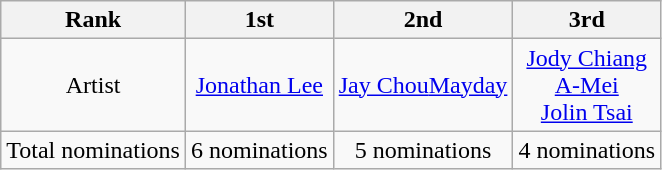<table class="wikitable">
<tr>
<th>Rank</th>
<th>1st</th>
<th>2nd</th>
<th>3rd</th>
</tr>
<tr align=center>
<td>Artist</td>
<td><a href='#'>Jonathan Lee</a></td>
<td><a href='#'>Jay Chou</a><a href='#'>Mayday</a></td>
<td><a href='#'>Jody Chiang</a><br><a href='#'>A-Mei</a><br><a href='#'>Jolin Tsai</a></td>
</tr>
<tr align=center>
<td>Total nominations</td>
<td>6 nominations</td>
<td>5 nominations</td>
<td>4 nominations</td>
</tr>
</table>
